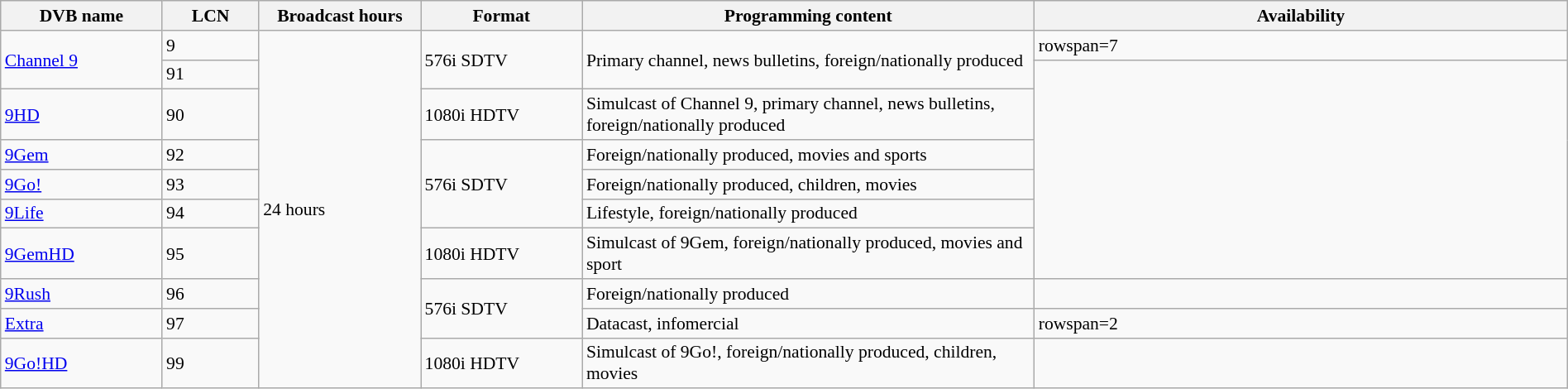<table class="wikitable" style="font-size:90%; width:100%;">
<tr>
<th width="10%">DVB name</th>
<th width="6%">LCN</th>
<th width="10%">Broadcast hours</th>
<th width="10%">Format</th>
<th width="28%">Programming content</th>
<th width="33%">Availability</th>
</tr>
<tr>
<td rowspan=2><a href='#'>Channel 9</a></td>
<td>9</td>
<td rowspan=10>24 hours</td>
<td rowspan=2>576i SDTV</td>
<td rowspan=2>Primary channel, news bulletins, foreign/nationally produced </td>
<td>rowspan=7 </td>
</tr>
<tr>
<td>91</td>
</tr>
<tr>
<td><a href='#'>9HD</a></td>
<td>90</td>
<td>1080i HDTV<br></td>
<td>Simulcast of Channel 9, primary channel, news bulletins, foreign/nationally produced </td>
</tr>
<tr>
<td><a href='#'>9Gem</a></td>
<td>92</td>
<td rowspan=3>576i SDTV</td>
<td>Foreign/nationally produced, movies and sports </td>
</tr>
<tr>
<td><a href='#'>9Go!</a></td>
<td>93</td>
<td>Foreign/nationally produced, children, movies </td>
</tr>
<tr>
<td><a href='#'>9Life</a></td>
<td>94</td>
<td>Lifestyle, foreign/nationally produced </td>
</tr>
<tr>
<td><a href='#'>9GemHD</a></td>
<td>95</td>
<td>1080i HDTV<br></td>
<td>Simulcast of 9Gem, foreign/nationally produced, movies and sport </td>
</tr>
<tr>
<td><a href='#'>9Rush</a></td>
<td>96</td>
<td rowspan=2>576i SDTV</td>
<td>Foreign/nationally produced </td>
<td></td>
</tr>
<tr>
<td><a href='#'>Extra</a></td>
<td>97</td>
<td>Datacast, infomercial </td>
<td>rowspan=2 </td>
</tr>
<tr>
<td><a href='#'>9Go!HD</a></td>
<td>99</td>
<td>1080i HDTV<br></td>
<td>Simulcast of 9Go!, foreign/nationally produced, children, movies </td>
</tr>
</table>
